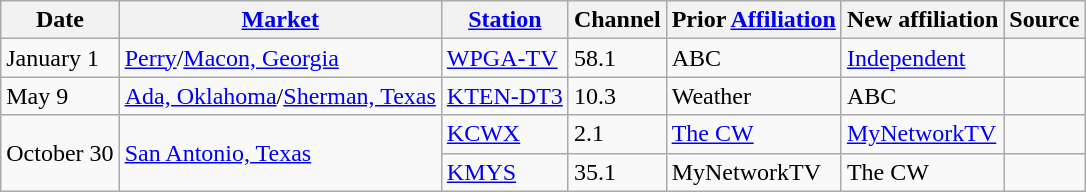<table class="wikitable sortable">
<tr>
<th>Date</th>
<th><a href='#'>Market</a></th>
<th><a href='#'>Station</a></th>
<th>Channel</th>
<th>Prior <a href='#'>Affiliation</a></th>
<th>New affiliation</th>
<th>Source</th>
</tr>
<tr>
<td>January 1</td>
<td><a href='#'>Perry</a>/<a href='#'>Macon, Georgia</a></td>
<td><a href='#'>WPGA-TV</a></td>
<td>58.1</td>
<td>ABC</td>
<td><a href='#'>Independent</a></td>
<td></td>
</tr>
<tr>
<td>May 9</td>
<td><a href='#'>Ada, Oklahoma</a>/<a href='#'>Sherman, Texas</a></td>
<td><a href='#'>KTEN-DT3</a></td>
<td>10.3</td>
<td>Weather</td>
<td>ABC</td>
<td></td>
</tr>
<tr>
<td rowspan=2>October 30</td>
<td rowspan=2><a href='#'>San Antonio, Texas</a></td>
<td><a href='#'>KCWX</a></td>
<td>2.1</td>
<td><a href='#'>The CW</a></td>
<td><a href='#'>MyNetworkTV</a></td>
<td></td>
</tr>
<tr>
<td><a href='#'>KMYS</a></td>
<td>35.1</td>
<td>MyNetworkTV</td>
<td>The CW</td>
<td></td>
</tr>
</table>
